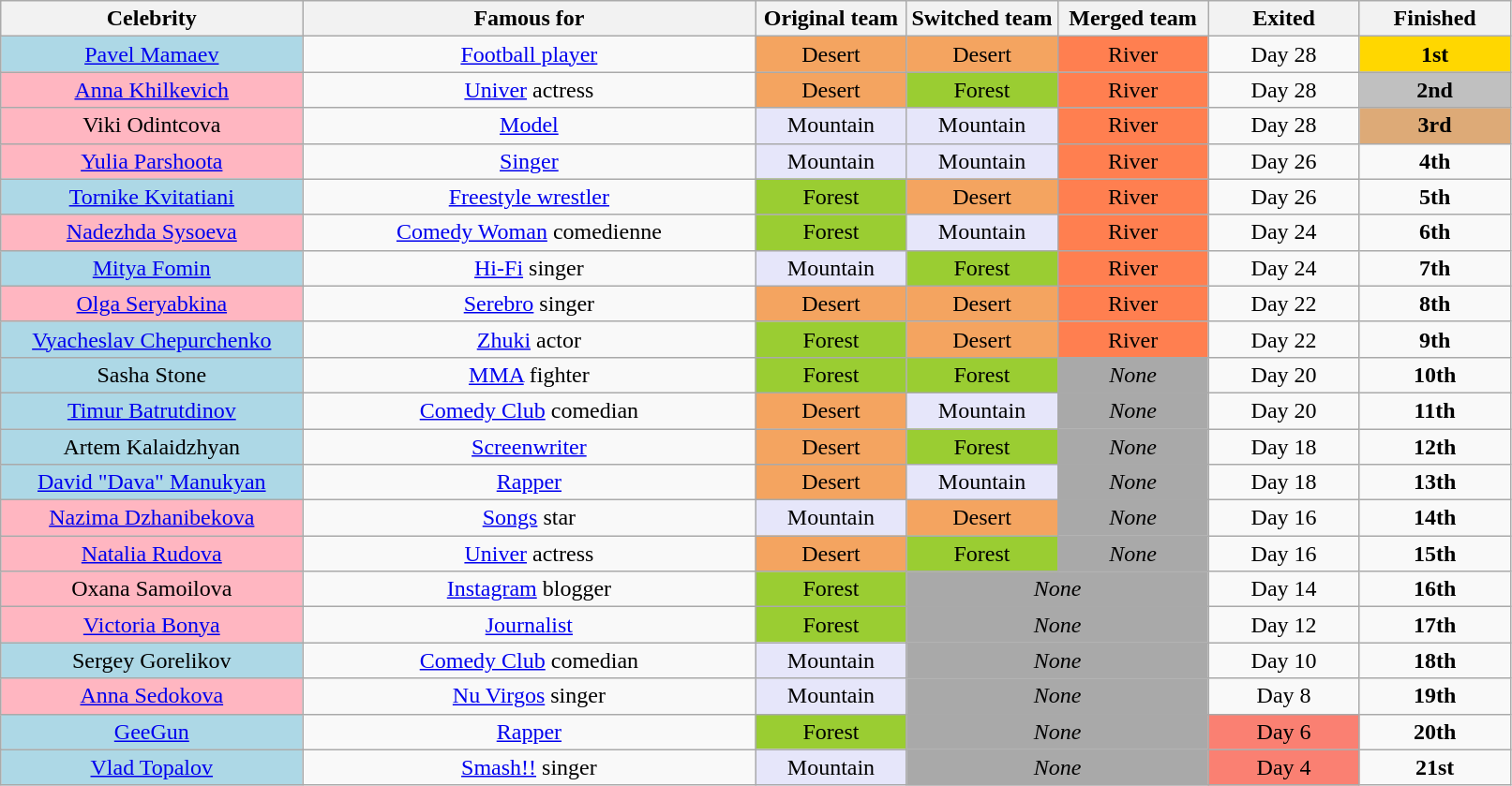<table class="wikitable"  style="text-align:center;">
<tr>
<th style="width:20%;">Celebrity</th>
<th style="width:30%;">Famous for</th>
<th style="width:10%;">Original team</th>
<th style="width:10%;">Switched team</th>
<th style="width:10%;">Merged team</th>
<th style="width:10%;">Exited</th>
<th style="width:10%;">Finished</th>
</tr>
<tr>
<td style=background:lightblue><a href='#'>Pavel Mamaev</a></td>
<td><a href='#'>Football player</a></td>
<td style=background:Sandybrown>Desert</td>
<td style=background:Sandybrown>Desert</td>
<td style=background:Coral>River</td>
<td>Day 28</td>
<td style="background:gold"><strong>1st</strong></td>
</tr>
<tr>
<td style=background:lightpink><a href='#'>Anna Khilkevich</a></td>
<td><a href='#'>Univer</a> actress</td>
<td style=background:Sandybrown>Desert</td>
<td style=background:Yellowgreen>Forest</td>
<td style=background:Coral>River</td>
<td>Day 28</td>
<td style="background:silver"><strong>2nd</strong></td>
</tr>
<tr>
<td style=background:lightpink>Viki Odintcova</td>
<td><a href='#'>Model</a></td>
<td style=background:Lavender>Mountain</td>
<td style=background:Lavender>Mountain</td>
<td style=background:Coral>River</td>
<td>Day 28</td>
<td style="background:#da7"><strong>3rd</strong></td>
</tr>
<tr>
<td style=background:lightpink><a href='#'>Yulia Parshoota</a></td>
<td><a href='#'>Singer</a></td>
<td style=background:Lavender>Mountain</td>
<td style=background:Lavender>Mountain</td>
<td style=background:Coral>River</td>
<td>Day 26</td>
<td><strong>4th</strong></td>
</tr>
<tr>
<td style=background:lightblue><a href='#'>Tornike Kvitatiani</a></td>
<td><a href='#'>Freestyle wrestler</a></td>
<td style=background:Yellowgreen>Forest</td>
<td style=background:Sandybrown>Desert</td>
<td style=background:Coral>River</td>
<td>Day 26</td>
<td><strong>5th</strong></td>
</tr>
<tr>
<td style=background:lightpink><a href='#'>Nadezhda Sysoeva</a></td>
<td><a href='#'>Comedy Woman</a> comedienne</td>
<td style=background:Yellowgreen>Forest</td>
<td style=background:Lavender>Mountain</td>
<td style=background:Coral>River</td>
<td>Day 24</td>
<td><strong>6th</strong></td>
</tr>
<tr>
<td style=background:lightblue><a href='#'>Mitya Fomin</a></td>
<td><a href='#'>Hi-Fi</a> singer</td>
<td style=background:Lavender>Mountain</td>
<td style=background:Yellowgreen>Forest</td>
<td style=background:Coral>River</td>
<td>Day 24</td>
<td><strong>7th</strong></td>
</tr>
<tr>
<td style=background:lightpink><a href='#'>Olga Seryabkina</a></td>
<td><a href='#'>Serebro</a> singer</td>
<td style=background:Sandybrown>Desert</td>
<td style=background:Sandybrown>Desert</td>
<td style=background:Coral>River</td>
<td>Day 22</td>
<td><strong>8th</strong></td>
</tr>
<tr>
<td style=background:lightblue><a href='#'>Vyacheslav Chepurchenko</a></td>
<td><a href='#'>Zhuki</a> actor</td>
<td style=background:Yellowgreen>Forest</td>
<td style=background:Sandybrown>Desert</td>
<td style=background:Coral>River</td>
<td>Day 22</td>
<td><strong>9th</strong></td>
</tr>
<tr>
<td style=background:lightblue>Sasha Stone</td>
<td><a href='#'>MMA</a> fighter</td>
<td style=background:Yellowgreen>Forest</td>
<td style=background:Yellowgreen>Forest</td>
<td style=background:darkgrey><em>None</em></td>
<td>Day 20</td>
<td><strong>10th</strong></td>
</tr>
<tr>
<td style=background:lightblue><a href='#'>Timur Batrutdinov</a></td>
<td><a href='#'>Comedy Club</a> comedian</td>
<td style=background:Sandybrown>Desert</td>
<td style=background:Lavender>Mountain</td>
<td style=background:darkgrey><em>None</em></td>
<td>Day 20</td>
<td><strong>11th</strong></td>
</tr>
<tr>
<td style=background:lightblue>Artem Kalaidzhyan</td>
<td><a href='#'>Screenwriter</a></td>
<td style=background:Sandybrown>Desert</td>
<td style=background:Yellowgreen>Forest</td>
<td style=background:darkgrey><em>None</em></td>
<td>Day 18</td>
<td><strong>12th</strong></td>
</tr>
<tr>
<td style=background:lightblue><a href='#'>David "Dava" Manukyan</a></td>
<td><a href='#'>Rapper</a></td>
<td style=background:Sandybrown>Desert</td>
<td style=background:Lavender>Mountain</td>
<td style=background:darkgrey><em>None</em></td>
<td>Day 18</td>
<td><strong>13th</strong></td>
</tr>
<tr>
<td style=background:lightpink><a href='#'>Nazima Dzhanibekova</a></td>
<td><a href='#'>Songs</a> star</td>
<td style=background:Lavender>Mountain</td>
<td style=background:Sandybrown>Desert</td>
<td style=background:darkgrey><em>None</em></td>
<td>Day 16</td>
<td><strong>14th</strong></td>
</tr>
<tr>
<td style=background:lightpink><a href='#'>Natalia Rudova</a></td>
<td><a href='#'>Univer</a> actress</td>
<td style=background:Sandybrown>Desert</td>
<td style=background:Yellowgreen>Forest</td>
<td style=background:darkgrey><em>None</em></td>
<td>Day 16</td>
<td><strong>15th</strong></td>
</tr>
<tr>
<td style=background:lightpink>Oxana Samoilova</td>
<td><a href='#'>Instagram</a> blogger</td>
<td style=background:Yellowgreen>Forest</td>
<td style=background:darkgrey colspan=2><em>None</em></td>
<td>Day 14</td>
<td><strong>16th</strong></td>
</tr>
<tr>
<td style=background:lightpink><a href='#'>Victoria Bonya</a></td>
<td><a href='#'>Journalist</a></td>
<td style=background:Yellowgreen>Forest</td>
<td style=background:darkgrey colspan=2><em>None</em></td>
<td>Day 12</td>
<td><strong>17th</strong></td>
</tr>
<tr>
<td style=background:lightblue>Sergey Gorelikov</td>
<td><a href='#'>Comedy Club</a> comedian</td>
<td style=background:Lavender>Mountain</td>
<td style=background:darkgrey colspan=2><em>None</em></td>
<td>Day 10</td>
<td><strong>18th</strong></td>
</tr>
<tr>
<td style=background:lightpink><a href='#'>Anna Sedokova</a></td>
<td><a href='#'>Nu Virgos</a> singer</td>
<td style=background:Lavender>Mountain</td>
<td style=background:darkgrey colspan=2><em>None</em></td>
<td>Day 8</td>
<td><strong>19th</strong></td>
</tr>
<tr>
<td style=background:lightblue><a href='#'>GeeGun</a></td>
<td><a href='#'>Rapper</a></td>
<td style=background:Yellowgreen>Forest</td>
<td style=background:darkgrey colspan=2><em>None</em></td>
<td style="background:salmon">Day 6</td>
<td><strong>20th</strong></td>
</tr>
<tr>
<td style=background:lightblue><a href='#'>Vlad Topalov</a></td>
<td><a href='#'>Smash!!</a> singer</td>
<td style=background:Lavender>Mountain</td>
<td style=background:darkgrey colspan=2><em>None</em></td>
<td style="background:salmon">Day 4</td>
<td><strong>21st</strong></td>
</tr>
</table>
